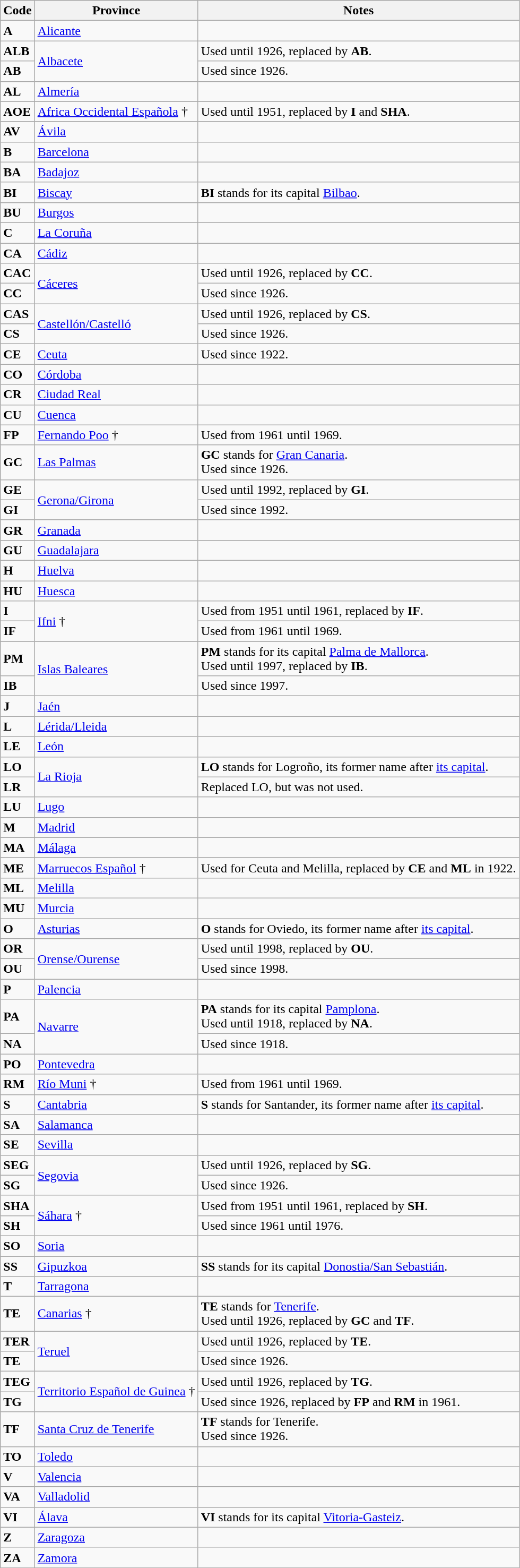<table class="wikitable sortable">
<tr>
<th>Code</th>
<th>Province</th>
<th>Notes</th>
</tr>
<tr>
<td><strong>A</strong></td>
<td><a href='#'>Alicante</a></td>
<td></td>
</tr>
<tr>
<td><strong>ALB</strong></td>
<td rowspan="2"><a href='#'>Albacete</a></td>
<td>Used until 1926, replaced by <strong>AB</strong>.</td>
</tr>
<tr>
<td><strong>AB</strong></td>
<td>Used since 1926.</td>
</tr>
<tr>
<td><strong>AL</strong></td>
<td><a href='#'>Almería</a></td>
<td></td>
</tr>
<tr>
<td><strong>AOE</strong></td>
<td><a href='#'>Africa Occidental Española</a> †</td>
<td>Used until 1951, replaced by <strong>I</strong> and <strong>SHA</strong>.</td>
</tr>
<tr>
<td><strong>AV</strong></td>
<td><a href='#'>Ávila</a></td>
<td></td>
</tr>
<tr>
<td><strong>B</strong></td>
<td><a href='#'>Barcelona</a></td>
<td></td>
</tr>
<tr>
<td><strong>BA</strong></td>
<td><a href='#'>Badajoz</a></td>
<td></td>
</tr>
<tr>
<td><strong>BI</strong></td>
<td><a href='#'>Biscay</a></td>
<td><strong>BI</strong> stands for its capital <a href='#'>Bilbao</a>.</td>
</tr>
<tr>
<td><strong>BU</strong></td>
<td><a href='#'>Burgos</a></td>
<td></td>
</tr>
<tr>
<td><strong>C</strong></td>
<td><a href='#'>La Coruña</a></td>
<td></td>
</tr>
<tr>
<td><strong>CA</strong></td>
<td><a href='#'>Cádiz</a></td>
<td></td>
</tr>
<tr>
<td><strong>CAC</strong></td>
<td rowspan="2"><a href='#'>Cáceres</a></td>
<td>Used until 1926, replaced by <strong>CC</strong>.</td>
</tr>
<tr>
<td><strong>CC</strong></td>
<td>Used since 1926.</td>
</tr>
<tr>
<td><strong>CAS</strong></td>
<td rowspan="2"><a href='#'>Castellón/Castelló</a></td>
<td>Used until 1926, replaced by <strong>CS</strong>.</td>
</tr>
<tr>
<td><strong>CS</strong></td>
<td>Used since 1926.</td>
</tr>
<tr>
<td><strong>CE</strong></td>
<td><a href='#'>Ceuta</a></td>
<td>Used since 1922.</td>
</tr>
<tr>
<td><strong>CO</strong></td>
<td><a href='#'>Córdoba</a></td>
<td></td>
</tr>
<tr>
<td><strong>CR</strong></td>
<td><a href='#'>Ciudad Real</a></td>
<td></td>
</tr>
<tr>
<td><strong>CU</strong></td>
<td><a href='#'>Cuenca</a></td>
<td></td>
</tr>
<tr>
<td><strong>FP</strong></td>
<td><a href='#'>Fernando Poo</a> †</td>
<td>Used from 1961 until 1969.</td>
</tr>
<tr>
<td><strong>GC</strong></td>
<td><a href='#'>Las Palmas</a></td>
<td><strong>GC</strong> stands for <a href='#'>Gran Canaria</a>.<br>Used since 1926.</td>
</tr>
<tr>
<td><strong>GE</strong></td>
<td rowspan="2"><a href='#'>Gerona/Girona</a></td>
<td>Used until 1992, replaced by <strong>GI</strong>.</td>
</tr>
<tr>
<td><strong>GI</strong></td>
<td>Used since 1992.</td>
</tr>
<tr>
<td><strong>GR</strong></td>
<td><a href='#'>Granada</a></td>
<td></td>
</tr>
<tr>
<td><strong>GU</strong></td>
<td><a href='#'>Guadalajara</a></td>
<td></td>
</tr>
<tr>
<td><strong>H</strong></td>
<td><a href='#'>Huelva</a></td>
<td></td>
</tr>
<tr>
<td><strong>HU</strong></td>
<td><a href='#'>Huesca</a></td>
<td></td>
</tr>
<tr>
<td><strong>I</strong></td>
<td rowspan="2"><a href='#'>Ifni</a> †</td>
<td>Used from 1951 until 1961, replaced by <strong>IF</strong>.</td>
</tr>
<tr>
<td><strong>IF</strong></td>
<td>Used from 1961 until 1969.</td>
</tr>
<tr>
<td><strong>PM</strong></td>
<td rowspan="2"><a href='#'>Islas Baleares</a></td>
<td><strong>PM</strong> stands for its capital <a href='#'>Palma de Mallorca</a>.<br>Used until 1997, replaced by <strong>IB</strong>.</td>
</tr>
<tr>
<td><strong>IB</strong></td>
<td>Used since 1997.</td>
</tr>
<tr>
<td><strong>J</strong></td>
<td><a href='#'>Jaén</a></td>
<td></td>
</tr>
<tr>
<td><strong>L</strong></td>
<td><a href='#'>Lérida/Lleida</a></td>
<td></td>
</tr>
<tr>
<td><strong>LE</strong></td>
<td><a href='#'>León</a></td>
<td></td>
</tr>
<tr>
<td><strong>LO</strong></td>
<td rowspan="2"><a href='#'>La Rioja</a></td>
<td><strong>LO</strong> stands for Logroño,  its former name after <a href='#'>its capital</a>.</td>
</tr>
<tr>
<td><strong>LR</strong></td>
<td>Replaced LO, but was not used.</td>
</tr>
<tr>
<td><strong>LU</strong></td>
<td><a href='#'>Lugo</a></td>
<td></td>
</tr>
<tr>
<td><strong>M</strong></td>
<td><a href='#'>Madrid</a></td>
<td></td>
</tr>
<tr>
<td><strong>MA</strong></td>
<td><a href='#'>Málaga</a></td>
<td></td>
</tr>
<tr>
<td><strong>ME</strong></td>
<td><a href='#'>Marruecos Español</a> †</td>
<td>Used for Ceuta and Melilla, replaced by <strong>CE</strong> and <strong>ML</strong> in 1922.</td>
</tr>
<tr>
<td><strong>ML</strong></td>
<td><a href='#'>Melilla</a></td>
<td></td>
</tr>
<tr>
<td><strong>MU</strong></td>
<td><a href='#'>Murcia</a></td>
<td></td>
</tr>
<tr>
<td><strong>O</strong></td>
<td><a href='#'>Asturias</a></td>
<td><strong>O</strong> stands for Oviedo, its former name after <a href='#'>its capital</a>.</td>
</tr>
<tr>
<td><strong>OR</strong></td>
<td rowspan="2"><a href='#'>Orense/Ourense</a></td>
<td>Used until 1998, replaced by <strong>OU</strong>.</td>
</tr>
<tr>
<td><strong>OU</strong></td>
<td>Used since 1998.</td>
</tr>
<tr>
<td><strong>P</strong></td>
<td><a href='#'>Palencia</a></td>
<td></td>
</tr>
<tr>
<td><strong>PA</strong></td>
<td rowspan="2"><a href='#'>Navarre</a></td>
<td><strong>PA</strong> stands for its capital <a href='#'>Pamplona</a>.<br>Used until 1918, replaced by <strong>NA</strong>.</td>
</tr>
<tr>
<td><strong>NA</strong></td>
<td>Used since 1918.</td>
</tr>
<tr>
<td><strong>PO</strong></td>
<td><a href='#'>Pontevedra</a></td>
<td></td>
</tr>
<tr>
<td><strong>RM</strong></td>
<td><a href='#'>Río Muni</a> †</td>
<td>Used from 1961 until 1969.</td>
</tr>
<tr>
<td><strong>S</strong></td>
<td><a href='#'>Cantabria</a></td>
<td><strong>S</strong> stands for Santander, its former name after <a href='#'>its capital</a>.</td>
</tr>
<tr>
<td><strong>SA</strong></td>
<td><a href='#'>Salamanca</a></td>
<td></td>
</tr>
<tr>
<td><strong>SE</strong></td>
<td><a href='#'>Sevilla</a></td>
<td></td>
</tr>
<tr>
<td><strong>SEG</strong></td>
<td rowspan="2"><a href='#'>Segovia</a></td>
<td>Used until 1926, replaced by <strong>SG</strong>.</td>
</tr>
<tr>
<td><strong>SG</strong></td>
<td>Used since 1926.</td>
</tr>
<tr>
<td><strong>SHA</strong></td>
<td rowspan="2"><a href='#'>Sáhara</a> †</td>
<td>Used from 1951 until 1961, replaced by <strong>SH</strong>.</td>
</tr>
<tr>
<td><strong>SH</strong></td>
<td>Used since 1961 until 1976.</td>
</tr>
<tr>
<td><strong>SO</strong></td>
<td><a href='#'>Soria</a></td>
<td></td>
</tr>
<tr>
<td><strong>SS</strong></td>
<td><a href='#'>Gipuzkoa</a></td>
<td><strong>SS</strong> stands for its capital <a href='#'>Donostia/San Sebastián</a>.</td>
</tr>
<tr>
<td><strong>T</strong></td>
<td><a href='#'>Tarragona</a></td>
<td></td>
</tr>
<tr>
<td><strong>TE</strong></td>
<td><a href='#'>Canarias</a> †</td>
<td><strong>TE</strong> stands for <a href='#'>Tenerife</a>.<br>Used until 1926, replaced by <strong>GC</strong> and <strong>TF</strong>.</td>
</tr>
<tr>
<td><strong>TER</strong></td>
<td rowspan="2"><a href='#'>Teruel</a></td>
<td>Used until 1926, replaced by <strong>TE</strong>.</td>
</tr>
<tr>
<td><strong>TE</strong></td>
<td>Used since 1926.</td>
</tr>
<tr>
<td><strong>TEG</strong></td>
<td rowspan="2"><a href='#'>Territorio Español de Guinea</a> †</td>
<td>Used until 1926, replaced by <strong>TG</strong>.</td>
</tr>
<tr>
<td><strong>TG</strong></td>
<td>Used since 1926, replaced by <strong>FP</strong> and <strong>RM</strong> in 1961.</td>
</tr>
<tr>
<td><strong>TF</strong></td>
<td><a href='#'>Santa Cruz de Tenerife</a></td>
<td><strong>TF</strong> stands for Tenerife.<br>Used since 1926.</td>
</tr>
<tr>
<td><strong>TO</strong></td>
<td><a href='#'>Toledo</a></td>
<td></td>
</tr>
<tr>
<td><strong>V</strong></td>
<td><a href='#'>Valencia</a></td>
<td></td>
</tr>
<tr>
<td><strong>VA</strong></td>
<td><a href='#'>Valladolid</a></td>
<td></td>
</tr>
<tr>
<td><strong>VI</strong></td>
<td><a href='#'>Álava</a></td>
<td><strong>VI</strong> stands for its capital <a href='#'>Vitoria-Gasteiz</a>.</td>
</tr>
<tr>
<td><strong>Z</strong></td>
<td><a href='#'>Zaragoza</a></td>
<td></td>
</tr>
<tr>
<td><strong>ZA</strong></td>
<td><a href='#'>Zamora</a></td>
<td></td>
</tr>
</table>
